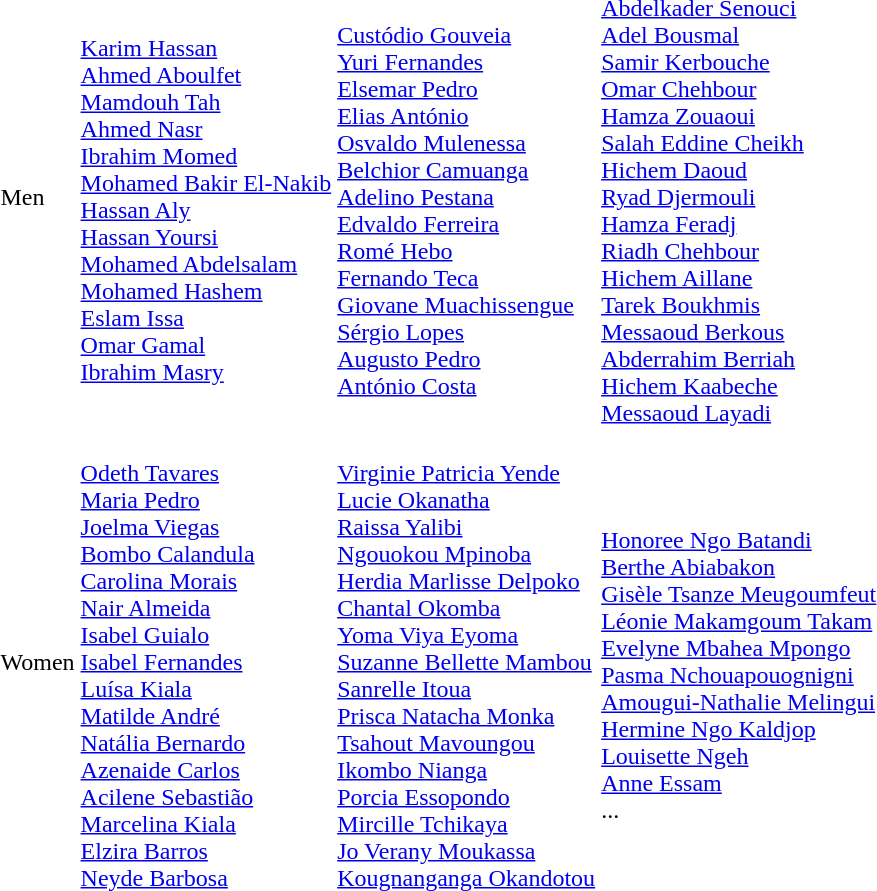<table>
<tr>
<td>Men<br></td>
<td><br><a href='#'>Karim Hassan</a><br><a href='#'>Ahmed Aboulfet</a><br><a href='#'>Mamdouh Tah</a><br><a href='#'>Ahmed Nasr</a><br><a href='#'>Ibrahim Momed</a><br><a href='#'>Mohamed Bakir El-Nakib</a><br><a href='#'>Hassan Aly</a><br><a href='#'>Hassan Yoursi</a><br><a href='#'>Mohamed Abdelsalam</a><br><a href='#'>Mohamed Hashem</a><br><a href='#'>Eslam Issa</a><br><a href='#'>Omar Gamal</a><br><a href='#'>Ibrahim Masry</a></td>
<td><br><a href='#'>Custódio Gouveia</a><br><a href='#'>Yuri Fernandes</a><br><a href='#'>Elsemar Pedro</a><br><a href='#'>Elias António</a><br><a href='#'>Osvaldo Mulenessa</a><br><a href='#'>Belchior Camuanga</a><br><a href='#'>Adelino Pestana</a><br><a href='#'>Edvaldo Ferreira</a><br><a href='#'>Romé Hebo</a><br><a href='#'>Fernando Teca</a><br><a href='#'>Giovane Muachissengue</a><br><a href='#'>Sérgio Lopes</a><br><a href='#'>Augusto Pedro</a><br><a href='#'>António Costa</a></td>
<td><br><a href='#'>Abdelkader Senouci</a><br><a href='#'>Adel Bousmal</a><br><a href='#'>Samir Kerbouche</a><br><a href='#'>Omar Chehbour</a><br><a href='#'>Hamza Zouaoui</a><br><a href='#'>Salah Eddine Cheikh</a><br><a href='#'>Hichem Daoud</a><br><a href='#'>Ryad Djermouli</a><br><a href='#'>Hamza Feradj</a><br><a href='#'>Riadh Chehbour</a><br><a href='#'>Hichem Aillane</a><br><a href='#'>Tarek Boukhmis</a><br><a href='#'>Messaoud Berkous</a><br><a href='#'>Abderrahim Berriah</a><br><a href='#'>Hichem Kaabeche</a><br><a href='#'>Messaoud Layadi</a></td>
</tr>
<tr>
<td>Women<br></td>
<td><br><a href='#'>Odeth Tavares</a><br><a href='#'>Maria Pedro</a><br><a href='#'>Joelma Viegas</a><br><a href='#'>Bombo Calandula</a><br><a href='#'>Carolina Morais</a><br><a href='#'>Nair Almeida</a><br><a href='#'>Isabel Guialo</a><br><a href='#'>Isabel Fernandes</a><br><a href='#'>Luísa Kiala</a><br><a href='#'>Matilde André</a><br><a href='#'>Natália Bernardo</a><br><a href='#'>Azenaide Carlos</a><br><a href='#'>Acilene Sebastião</a><br><a href='#'>Marcelina Kiala</a><br><a href='#'>Elzira Barros</a><br><a href='#'>Neyde Barbosa</a></td>
<td><br><a href='#'>Virginie Patricia Yende</a><br><a href='#'>Lucie Okanatha</a><br><a href='#'>Raissa Yalibi</a><br><a href='#'>Ngouokou Mpinoba</a><br><a href='#'>Herdia Marlisse Delpoko</a><br><a href='#'>Chantal Okomba</a><br><a href='#'>Yoma Viya Eyoma</a><br><a href='#'>Suzanne Bellette Mambou</a><br><a href='#'>Sanrelle Itoua</a><br><a href='#'>Prisca Natacha Monka</a><br><a href='#'>Tsahout Mavoungou</a><br><a href='#'>Ikombo Nianga</a><br><a href='#'>Porcia Essopondo</a><br><a href='#'>Mircille Tchikaya</a><br><a href='#'>Jo Verany Moukassa</a><br><a href='#'>Kougnanganga Okandotou</a></td>
<td><br><a href='#'>Honoree Ngo Batandi</a><br><a href='#'>Berthe Abiabakon</a><br><a href='#'>Gisèle Tsanze Meugoumfeut</a><br><a href='#'>Léonie Makamgoum Takam</a><br><a href='#'>Evelyne Mbahea Mpongo</a><br><a href='#'>Pasma Nchouapouognigni</a><br><a href='#'>Amougui-Nathalie Melingui</a><br><a href='#'>Hermine Ngo Kaldjop</a><br><a href='#'>Louisette Ngeh</a><br><a href='#'>Anne Essam</a><br>...</td>
</tr>
</table>
